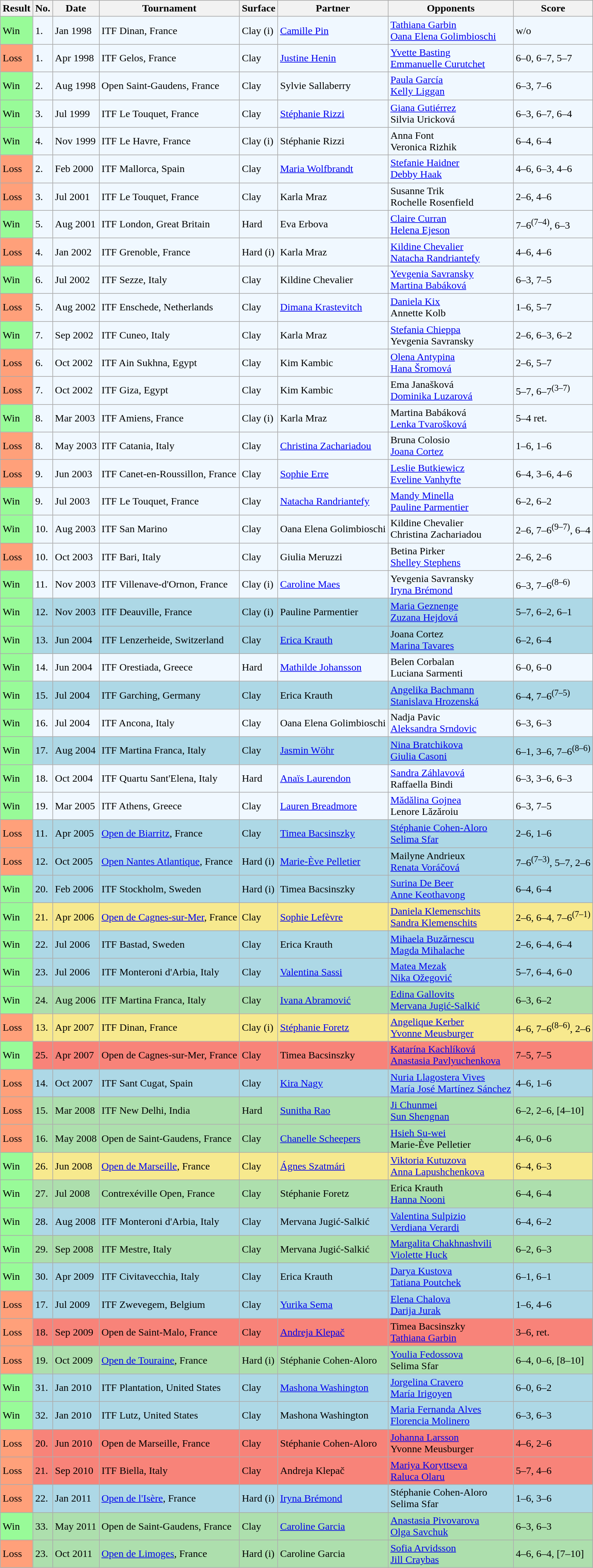<table class="sortable wikitable">
<tr>
<th>Result</th>
<th>No.</th>
<th>Date</th>
<th>Tournament</th>
<th>Surface</th>
<th>Partner</th>
<th>Opponents</th>
<th class="unsortable">Score</th>
</tr>
<tr style="background:#f0f8ff;">
<td bgcolor="98FB98">Win</td>
<td>1.</td>
<td>Jan 1998</td>
<td>ITF Dinan, France</td>
<td>Clay (i)</td>
<td> <a href='#'>Camille Pin</a></td>
<td> <a href='#'>Tathiana Garbin</a> <br>  <a href='#'>Oana Elena Golimbioschi</a></td>
<td>w/o</td>
</tr>
<tr style="background:#f0f8ff;">
<td bgcolor="FFA07A">Loss</td>
<td>1.</td>
<td>Apr 1998</td>
<td>ITF Gelos, France</td>
<td>Clay</td>
<td> <a href='#'>Justine Henin</a></td>
<td> <a href='#'>Yvette Basting</a> <br>  <a href='#'>Emmanuelle Curutchet</a></td>
<td>6–0, 6–7, 5–7</td>
</tr>
<tr style="background:#f0f8ff;">
<td bgcolor="98FB98">Win</td>
<td>2.</td>
<td>Aug 1998</td>
<td>Open Saint-Gaudens, France</td>
<td>Clay</td>
<td> Sylvie Sallaberry</td>
<td> <a href='#'>Paula García</a> <br>  <a href='#'>Kelly Liggan</a></td>
<td>6–3, 7–6</td>
</tr>
<tr style="background:#f0f8ff;">
<td bgcolor="98FB98">Win</td>
<td>3.</td>
<td>Jul 1999</td>
<td>ITF Le Touquet, France</td>
<td>Clay</td>
<td> <a href='#'>Stéphanie Rizzi</a></td>
<td> <a href='#'>Giana Gutiérrez</a> <br>  Silvia Uricková</td>
<td>6–3, 6–7, 6–4</td>
</tr>
<tr style="background:#f0f8ff;">
<td bgcolor="98FB98">Win</td>
<td>4.</td>
<td>Nov 1999</td>
<td>ITF Le Havre, France</td>
<td>Clay (i)</td>
<td> Stéphanie Rizzi</td>
<td> Anna Font <br>  Veronica Rizhik</td>
<td>6–4, 6–4</td>
</tr>
<tr style="background:#f0f8ff;">
<td bgcolor="FFA07A">Loss</td>
<td>2.</td>
<td>Feb 2000</td>
<td>ITF Mallorca, Spain</td>
<td>Clay</td>
<td> <a href='#'>Maria Wolfbrandt</a></td>
<td> <a href='#'>Stefanie Haidner</a> <br>  <a href='#'>Debby Haak</a></td>
<td>4–6, 6–3, 4–6</td>
</tr>
<tr style="background:#f0f8ff;">
<td bgcolor="FFA07A">Loss</td>
<td>3.</td>
<td>Jul 2001</td>
<td>ITF Le Touquet, France</td>
<td>Clay</td>
<td> Karla Mraz</td>
<td> Susanne Trik <br>  Rochelle Rosenfield</td>
<td>2–6, 4–6</td>
</tr>
<tr style="background:#f0f8ff;">
<td bgcolor="98FB98">Win</td>
<td>5.</td>
<td>Aug 2001</td>
<td>ITF London, Great Britain</td>
<td>Hard</td>
<td> Eva Erbova</td>
<td> <a href='#'>Claire Curran</a> <br>  <a href='#'>Helena Ejeson</a></td>
<td>7–6<sup>(7–4)</sup>, 6–3</td>
</tr>
<tr style="background:#f0f8ff;">
<td bgcolor="FFA07A">Loss</td>
<td>4.</td>
<td>Jan 2002</td>
<td>ITF Grenoble, France</td>
<td>Hard (i)</td>
<td> Karla Mraz</td>
<td> <a href='#'>Kildine Chevalier</a> <br>  <a href='#'>Natacha Randriantefy</a></td>
<td>4–6, 4–6</td>
</tr>
<tr style="background:#f0f8ff;">
<td bgcolor="98FB98">Win</td>
<td>6.</td>
<td>Jul 2002</td>
<td>ITF Sezze, Italy</td>
<td>Clay</td>
<td> Kildine Chevalier</td>
<td> <a href='#'>Yevgenia Savransky</a> <br>  <a href='#'>Martina Babáková</a></td>
<td>6–3, 7–5</td>
</tr>
<tr style="background:#f0f8ff;">
<td bgcolor="FFA07A">Loss</td>
<td>5.</td>
<td>Aug 2002</td>
<td>ITF Enschede, Netherlands</td>
<td>Clay</td>
<td> <a href='#'>Dimana Krastevitch</a></td>
<td> <a href='#'>Daniela Kix</a> <br>  Annette Kolb</td>
<td>1–6, 5–7</td>
</tr>
<tr style="background:#f0f8ff;">
<td bgcolor="98FB98">Win</td>
<td>7.</td>
<td>Sep 2002</td>
<td>ITF Cuneo, Italy</td>
<td>Clay</td>
<td> Karla Mraz</td>
<td> <a href='#'>Stefania Chieppa</a> <br>  Yevgenia Savransky</td>
<td>2–6, 6–3, 6–2</td>
</tr>
<tr style="background:#f0f8ff;">
<td bgcolor="FFA07A">Loss</td>
<td>6.</td>
<td>Oct 2002</td>
<td>ITF Ain Sukhna, Egypt</td>
<td>Clay</td>
<td> Kim Kambic</td>
<td> <a href='#'>Olena Antypina</a> <br>  <a href='#'>Hana Šromová</a></td>
<td>2–6, 5–7</td>
</tr>
<tr style="background:#f0f8ff;">
<td bgcolor="FFA07A">Loss</td>
<td>7.</td>
<td>Oct 2002</td>
<td>ITF Giza, Egypt</td>
<td>Clay</td>
<td> Kim Kambic</td>
<td> Ema Janašková <br>  <a href='#'>Dominika Luzarová</a></td>
<td>5–7, 6–7<sup>(3–7)</sup></td>
</tr>
<tr style="background:#f0f8ff;">
<td bgcolor="98FB98">Win</td>
<td>8.</td>
<td>Mar 2003</td>
<td>ITF Amiens, France</td>
<td>Clay (i)</td>
<td> Karla Mraz</td>
<td> Martina Babáková <br>  <a href='#'>Lenka Tvarošková</a></td>
<td>5–4 ret.</td>
</tr>
<tr style="background:#f0f8ff;">
<td bgcolor="FFA07A">Loss</td>
<td>8.</td>
<td>May 2003</td>
<td>ITF Catania, Italy</td>
<td>Clay</td>
<td> <a href='#'>Christina Zachariadou</a></td>
<td> Bruna Colosio <br>   <a href='#'>Joana Cortez</a></td>
<td>1–6, 1–6</td>
</tr>
<tr style="background:#f0f8ff;">
<td bgcolor="FFA07A">Loss</td>
<td>9.</td>
<td>Jun 2003</td>
<td>ITF Canet-en-Roussillon, France</td>
<td>Clay</td>
<td> <a href='#'>Sophie Erre</a></td>
<td> <a href='#'>Leslie Butkiewicz</a> <br>  <a href='#'>Eveline Vanhyfte</a></td>
<td>6–4, 3–6, 4–6</td>
</tr>
<tr style="background:#f0f8ff;">
<td bgcolor="98FB98">Win</td>
<td>9.</td>
<td>Jul 2003</td>
<td>ITF Le Touquet, France</td>
<td>Clay</td>
<td> <a href='#'>Natacha Randriantefy</a></td>
<td> <a href='#'>Mandy Minella</a> <br>  <a href='#'>Pauline Parmentier</a></td>
<td>6–2, 6–2</td>
</tr>
<tr style="background:#f0f8ff;">
<td bgcolor="98FB98">Win</td>
<td>10.</td>
<td>Aug 2003</td>
<td>ITF San Marino</td>
<td>Clay</td>
<td> Oana Elena Golimbioschi</td>
<td> Kildine Chevalier <br>  Christina Zachariadou</td>
<td>2–6, 7–6<sup>(9–7)</sup>, 6–4</td>
</tr>
<tr style="background:#f0f8ff;">
<td bgcolor="FFA07A">Loss</td>
<td>10.</td>
<td>Oct 2003</td>
<td>ITF Bari, Italy</td>
<td>Clay</td>
<td> Giulia Meruzzi</td>
<td> Betina Pirker <br>  <a href='#'>Shelley Stephens</a></td>
<td>2–6, 2–6</td>
</tr>
<tr style="background:#f0f8ff;">
<td bgcolor="98FB98">Win</td>
<td>11.</td>
<td>Nov 2003</td>
<td>ITF Villenave-d'Ornon, France</td>
<td>Clay (i)</td>
<td> <a href='#'>Caroline Maes</a></td>
<td> Yevgenia Savransky <br>  <a href='#'>Iryna Brémond</a></td>
<td>6–3, 7–6<sup>(8–6)</sup></td>
</tr>
<tr style="background:lightblue;">
<td bgcolor="98FB98">Win</td>
<td>12.</td>
<td>Nov 2003</td>
<td>ITF Deauville, France</td>
<td>Clay (i)</td>
<td> Pauline Parmentier</td>
<td> <a href='#'>Maria Geznenge</a> <br>  <a href='#'>Zuzana Hejdová</a></td>
<td>5–7, 6–2, 6–1</td>
</tr>
<tr style="background:lightblue;">
<td bgcolor="98FB98">Win</td>
<td>13.</td>
<td>Jun 2004</td>
<td>ITF Lenzerheide, Switzerland</td>
<td>Clay</td>
<td> <a href='#'>Erica Krauth</a></td>
<td> Joana Cortez <br>  <a href='#'>Marina Tavares</a></td>
<td>6–2, 6–4</td>
</tr>
<tr style="background:#f0f8ff;">
<td bgcolor="98FB98">Win</td>
<td>14.</td>
<td>Jun 2004</td>
<td>ITF Orestiada, Greece</td>
<td>Hard</td>
<td> <a href='#'>Mathilde Johansson</a></td>
<td> Belen Corbalan <br>  Luciana Sarmenti</td>
<td>6–0, 6–0</td>
</tr>
<tr style="background:lightblue;">
<td bgcolor="98FB98">Win</td>
<td>15.</td>
<td>Jul 2004</td>
<td>ITF Garching, Germany</td>
<td>Clay</td>
<td> Erica Krauth</td>
<td> <a href='#'>Angelika Bachmann</a> <br>  <a href='#'>Stanislava Hrozenská</a></td>
<td>6–4, 7–6<sup>(7–5)</sup></td>
</tr>
<tr style="background:#f0f8ff;">
<td bgcolor="98FB98">Win</td>
<td>16.</td>
<td>Jul 2004</td>
<td>ITF Ancona, Italy</td>
<td>Clay</td>
<td> Oana Elena Golimbioschi</td>
<td> Nadja Pavic  <br>  <a href='#'>Aleksandra Srndovic</a></td>
<td>6–3, 6–3</td>
</tr>
<tr style="background:lightblue;">
<td bgcolor="98FB98">Win</td>
<td>17.</td>
<td>Aug 2004</td>
<td>ITF Martina Franca, Italy</td>
<td>Clay</td>
<td> <a href='#'>Jasmin Wöhr</a></td>
<td> <a href='#'>Nina Bratchikova</a> <br>  <a href='#'>Giulia Casoni</a></td>
<td>6–1, 3–6, 7–6<sup>(8–6)</sup></td>
</tr>
<tr style="background:#f0f8ff;">
<td bgcolor="98FB98">Win</td>
<td>18.</td>
<td>Oct 2004</td>
<td>ITF Quartu Sant'Elena, Italy</td>
<td>Hard</td>
<td> <a href='#'>Anaïs Laurendon</a></td>
<td> <a href='#'>Sandra Záhlavová</a> <br>  Raffaella Bindi</td>
<td>6–3, 3–6, 6–3</td>
</tr>
<tr style="background:#f0f8ff;">
<td bgcolor="98FB98">Win</td>
<td>19.</td>
<td>Mar 2005</td>
<td>ITF Athens, Greece</td>
<td>Clay</td>
<td> <a href='#'>Lauren Breadmore</a></td>
<td> <a href='#'>Mădălina Gojnea</a> <br>  Lenore Lăzăroiu</td>
<td>6–3, 7–5</td>
</tr>
<tr style="background:lightblue;">
<td bgcolor="FFA07A">Loss</td>
<td>11.</td>
<td>Apr 2005</td>
<td><a href='#'>Open de Biarritz</a>, France</td>
<td>Clay</td>
<td> <a href='#'>Timea Bacsinszky</a></td>
<td> <a href='#'>Stéphanie Cohen-Aloro</a> <br>  <a href='#'>Selima Sfar</a></td>
<td>2–6, 1–6</td>
</tr>
<tr style="background:lightblue;">
<td bgcolor="FFA07A">Loss</td>
<td>12.</td>
<td>Oct 2005</td>
<td><a href='#'>Open Nantes Atlantique</a>, France</td>
<td>Hard (i)</td>
<td> <a href='#'>Marie-Ève Pelletier</a></td>
<td> Mailyne Andrieux <br>  <a href='#'>Renata Voráčová</a></td>
<td>7–6<sup>(7–3)</sup>, 5–7, 2–6</td>
</tr>
<tr style="background:lightblue;">
<td bgcolor="98FB98">Win</td>
<td>20.</td>
<td>Feb 2006</td>
<td>ITF Stockholm, Sweden</td>
<td>Hard (i)</td>
<td> Timea Bacsinszky</td>
<td> <a href='#'>Surina De Beer</a> <br>  <a href='#'>Anne Keothavong</a></td>
<td>6–4, 6–4</td>
</tr>
<tr style="background:#f7e98e;">
<td bgcolor="98FB98">Win</td>
<td>21.</td>
<td>Apr 2006</td>
<td><a href='#'>Open de Cagnes-sur-Mer</a>, France</td>
<td>Clay</td>
<td> <a href='#'>Sophie Lefèvre</a></td>
<td> <a href='#'>Daniela Klemenschits</a> <br>  <a href='#'>Sandra Klemenschits</a></td>
<td>2–6, 6–4, 7–6<sup>(7–1)</sup></td>
</tr>
<tr style="background:lightblue;">
<td bgcolor="98FB98">Win</td>
<td>22.</td>
<td>Jul 2006</td>
<td>ITF Bastad, Sweden</td>
<td>Clay</td>
<td> Erica Krauth</td>
<td> <a href='#'>Mihaela Buzărnescu</a> <br>  <a href='#'>Magda Mihalache</a></td>
<td>2–6, 6–4, 6–4</td>
</tr>
<tr style="background:lightblue;">
<td bgcolor="98FB98">Win</td>
<td>23.</td>
<td>Jul 2006</td>
<td>ITF Monteroni d'Arbia, Italy</td>
<td>Clay</td>
<td> <a href='#'>Valentina Sassi</a></td>
<td> <a href='#'>Matea Mezak</a> <br>  <a href='#'>Nika Ožegović</a></td>
<td>5–7, 6–4, 6–0</td>
</tr>
<tr style="background:#addfad;">
<td bgcolor="98FB98">Win</td>
<td>24.</td>
<td>Aug 2006</td>
<td>ITF Martina Franca, Italy</td>
<td>Clay</td>
<td> <a href='#'>Ivana Abramović</a></td>
<td> <a href='#'>Edina Gallovits</a> <br>  <a href='#'>Mervana Jugić-Salkić</a></td>
<td>6–3, 6–2</td>
</tr>
<tr style="background:#f7e98e;">
<td bgcolor="FFA07A">Loss</td>
<td>13.</td>
<td>Apr 2007</td>
<td>ITF Dinan, France</td>
<td>Clay (i)</td>
<td> <a href='#'>Stéphanie Foretz</a></td>
<td> <a href='#'>Angelique Kerber</a> <br>  <a href='#'>Yvonne Meusburger</a></td>
<td>4–6, 7–6<sup>(8–6)</sup>, 2–6</td>
</tr>
<tr style="background:#f88379;">
<td bgcolor="98FB98">Win</td>
<td>25.</td>
<td>Apr 2007</td>
<td>Open de Cagnes-sur-Mer, France</td>
<td>Clay</td>
<td> Timea Bacsinszky</td>
<td> <a href='#'>Katarína Kachlíková</a> <br>  <a href='#'>Anastasia Pavlyuchenkova</a></td>
<td>7–5, 7–5</td>
</tr>
<tr style="background:lightblue;">
<td bgcolor="FFA07A">Loss</td>
<td>14.</td>
<td>Oct 2007</td>
<td>ITF Sant Cugat, Spain</td>
<td>Clay</td>
<td> <a href='#'>Kira Nagy</a></td>
<td> <a href='#'>Nuria Llagostera Vives</a> <br>  <a href='#'>María José Martínez Sánchez</a></td>
<td>4–6, 1–6</td>
</tr>
<tr style="background:#addfad;">
<td bgcolor="FFA07A">Loss</td>
<td>15.</td>
<td>Mar 2008</td>
<td>ITF New Delhi, India</td>
<td>Hard</td>
<td> <a href='#'>Sunitha Rao</a></td>
<td> <a href='#'>Ji Chunmei</a> <br>  <a href='#'>Sun Shengnan</a></td>
<td>6–2, 2–6, [4–10]</td>
</tr>
<tr style="background:#addfad;">
<td bgcolor="FFA07A">Loss</td>
<td>16.</td>
<td>May 2008</td>
<td>Open de Saint-Gaudens, France</td>
<td>Clay</td>
<td> <a href='#'>Chanelle Scheepers</a></td>
<td> <a href='#'>Hsieh Su-wei</a> <br>  Marie-Ève Pelletier</td>
<td>4–6, 0–6</td>
</tr>
<tr style="background:#f7e98e;">
<td bgcolor="98FB98">Win</td>
<td>26.</td>
<td>Jun 2008</td>
<td><a href='#'>Open de Marseille</a>, France</td>
<td>Clay</td>
<td> <a href='#'>Ágnes Szatmári</a></td>
<td> <a href='#'>Viktoria Kutuzova</a> <br>  <a href='#'>Anna Lapushchenkova</a></td>
<td>6–4, 6–3</td>
</tr>
<tr style="background:#addfad;">
<td bgcolor="98FB98">Win</td>
<td>27.</td>
<td>Jul 2008</td>
<td>Contrexéville Open, France</td>
<td>Clay</td>
<td> Stéphanie Foretz</td>
<td> Erica Krauth <br>  <a href='#'>Hanna Nooni</a></td>
<td>6–4, 6–4</td>
</tr>
<tr style="background:lightblue;">
<td bgcolor="98FB98">Win</td>
<td>28.</td>
<td>Aug 2008</td>
<td>ITF Monteroni d'Arbia, Italy</td>
<td>Clay</td>
<td> Mervana Jugić-Salkić</td>
<td> <a href='#'>Valentina Sulpizio</a> <br>  <a href='#'>Verdiana Verardi</a></td>
<td>6–4, 6–2</td>
</tr>
<tr style="background:#addfad;">
<td bgcolor="98FB98">Win</td>
<td>29.</td>
<td>Sep 2008</td>
<td>ITF Mestre, Italy</td>
<td>Clay</td>
<td> Mervana Jugić-Salkić</td>
<td> <a href='#'>Margalita Chakhnashvili</a> <br>  <a href='#'>Violette Huck</a></td>
<td>6–2, 6–3</td>
</tr>
<tr style="background:lightblue;">
<td bgcolor="98FB98">Win</td>
<td>30.</td>
<td>Apr 2009</td>
<td>ITF Civitavecchia, Italy</td>
<td>Clay</td>
<td> Erica Krauth</td>
<td> <a href='#'>Darya Kustova</a> <br>  <a href='#'>Tatiana Poutchek</a></td>
<td>6–1, 6–1</td>
</tr>
<tr style="background:lightblue;">
<td bgcolor="FFA07A">Loss</td>
<td>17.</td>
<td>Jul 2009</td>
<td>ITF Zwevegem, Belgium</td>
<td>Clay</td>
<td> <a href='#'>Yurika Sema</a></td>
<td> <a href='#'>Elena Chalova</a> <br>  <a href='#'>Darija Jurak</a></td>
<td>1–6, 4–6</td>
</tr>
<tr style="background:#f88379;">
<td bgcolor="FFA07A">Loss</td>
<td>18.</td>
<td>Sep 2009</td>
<td>Open de Saint-Malo, France</td>
<td>Clay</td>
<td> <a href='#'>Andreja Klepač</a></td>
<td> Timea Bacsinszky <br>  <a href='#'>Tathiana Garbin</a></td>
<td>3–6, ret.</td>
</tr>
<tr style="background:#addfad;">
<td bgcolor="FFA07A">Loss</td>
<td>19.</td>
<td>Oct 2009</td>
<td><a href='#'>Open de Touraine</a>, France</td>
<td>Hard (i)</td>
<td> Stéphanie Cohen-Aloro</td>
<td> <a href='#'>Youlia Fedossova</a> <br>  Selima Sfar</td>
<td>6–4, 0–6, [8–10]</td>
</tr>
<tr style="background:lightblue;">
<td bgcolor="98FB98">Win</td>
<td>31.</td>
<td>Jan 2010</td>
<td>ITF Plantation, United States</td>
<td>Clay</td>
<td> <a href='#'>Mashona Washington</a></td>
<td> <a href='#'>Jorgelina Cravero</a> <br>  <a href='#'>María Irigoyen</a></td>
<td>6–0, 6–2</td>
</tr>
<tr style="background:lightblue;">
<td bgcolor="98FB98">Win</td>
<td>32.</td>
<td>Jan 2010</td>
<td>ITF Lutz, United States</td>
<td>Clay</td>
<td> Mashona Washington</td>
<td> <a href='#'>Maria Fernanda Alves</a> <br>   <a href='#'>Florencia Molinero</a></td>
<td>6–3, 6–3</td>
</tr>
<tr style="background:#f88379;">
<td bgcolor="FFA07A">Loss</td>
<td>20.</td>
<td>Jun 2010</td>
<td>Open de Marseille, France</td>
<td>Clay</td>
<td> Stéphanie Cohen-Aloro</td>
<td> <a href='#'>Johanna Larsson</a> <br>  Yvonne Meusburger</td>
<td>4–6, 2–6</td>
</tr>
<tr style="background:#f88379;">
<td bgcolor="FFA07A">Loss</td>
<td>21.</td>
<td>Sep 2010</td>
<td>ITF Biella, Italy</td>
<td>Clay</td>
<td> Andreja Klepač</td>
<td> <a href='#'>Mariya Koryttseva</a> <br>   <a href='#'>Raluca Olaru</a></td>
<td>5–7, 4–6</td>
</tr>
<tr style="background:lightblue;">
<td bgcolor="FFA07A">Loss</td>
<td>22.</td>
<td>Jan 2011</td>
<td><a href='#'>Open de l'Isère</a>, France</td>
<td>Hard (i)</td>
<td> <a href='#'>Iryna Brémond</a></td>
<td> Stéphanie Cohen-Aloro <br>  Selima Sfar</td>
<td>1–6, 3–6</td>
</tr>
<tr style="background:#addfad;">
<td bgcolor="98FB98">Win</td>
<td>33.</td>
<td>May 2011</td>
<td>Open de Saint-Gaudens, France</td>
<td>Clay</td>
<td> <a href='#'>Caroline Garcia</a></td>
<td> <a href='#'>Anastasia Pivovarova</a> <br>  <a href='#'>Olga Savchuk</a></td>
<td>6–3, 6–3</td>
</tr>
<tr style="background:#addfad;">
<td bgcolor="FFA07A">Loss</td>
<td>23.</td>
<td>Oct 2011</td>
<td><a href='#'>Open de Limoges</a>, France</td>
<td>Hard (i)</td>
<td> Caroline Garcia</td>
<td> <a href='#'>Sofia Arvidsson</a> <br>  <a href='#'>Jill Craybas</a></td>
<td>4–6, 6–4, [7–10]</td>
</tr>
</table>
